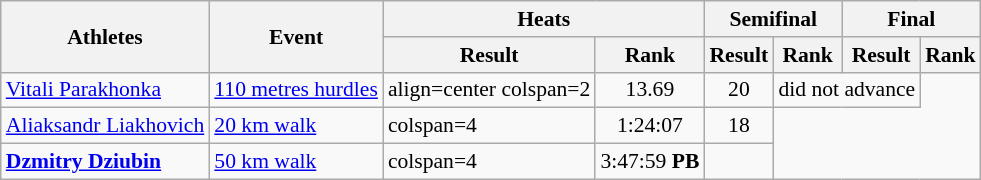<table class="wikitable" border="1" style="font-size:90%">
<tr>
<th rowspan="2">Athletes</th>
<th rowspan="2">Event</th>
<th colspan="2">Heats</th>
<th colspan="2">Semifinal</th>
<th colspan="2">Final</th>
</tr>
<tr>
<th>Result</th>
<th>Rank</th>
<th>Result</th>
<th>Rank</th>
<th>Result</th>
<th>Rank</th>
</tr>
<tr>
<td><a href='#'>Vitali Parakhonka</a></td>
<td><a href='#'>110 metres hurdles</a></td>
<td>align=center colspan=2 </td>
<td align=center>13.69</td>
<td align=center>20</td>
<td align=center colspan=2>did not advance</td>
</tr>
<tr>
<td><a href='#'>Aliaksandr Liakhovich</a></td>
<td><a href='#'>20 km walk</a></td>
<td>colspan=4</td>
<td align=center>1:24:07</td>
<td align=center>18</td>
</tr>
<tr>
<td><strong><a href='#'>Dzmitry Dziubin</a></strong></td>
<td><a href='#'>50 km walk</a></td>
<td>colspan=4</td>
<td align=center>3:47:59 <strong>PB</strong></td>
<td align=center></td>
</tr>
</table>
